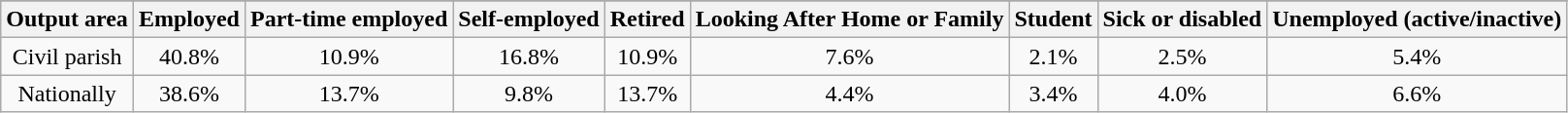<table class="wikitable">
<tr>
</tr>
<tr>
<th>Output area</th>
<th>Employed</th>
<th>Part-time employed</th>
<th>Self-employed</th>
<th>Retired</th>
<th>Looking After Home or Family</th>
<th>Student</th>
<th>Sick or disabled</th>
<th>Unemployed (active/inactive)</th>
</tr>
<tr align=center>
<td>Civil parish</td>
<td>40.8%</td>
<td>10.9%</td>
<td>16.8%</td>
<td>10.9%</td>
<td>7.6%</td>
<td>2.1%</td>
<td>2.5%</td>
<td>5.4%</td>
</tr>
<tr align=center>
<td>Nationally</td>
<td>38.6%</td>
<td>13.7%</td>
<td>9.8%</td>
<td>13.7%</td>
<td>4.4%</td>
<td>3.4%</td>
<td>4.0%</td>
<td>6.6%</td>
</tr>
</table>
